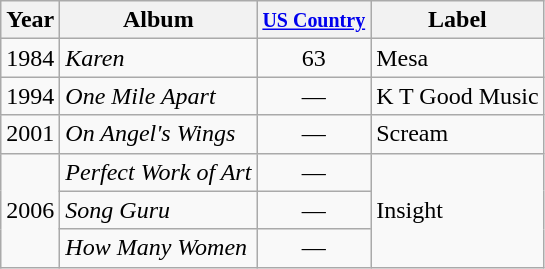<table class="wikitable">
<tr>
<th>Year</th>
<th>Album</th>
<th><small><a href='#'>US Country</a></small></th>
<th>Label</th>
</tr>
<tr>
<td>1984</td>
<td><em>Karen</em></td>
<td align="center">63</td>
<td>Mesa</td>
</tr>
<tr>
<td>1994</td>
<td><em>One Mile Apart</em></td>
<td align="center">—</td>
<td>K T Good Music</td>
</tr>
<tr>
<td>2001</td>
<td><em>On Angel's Wings</em></td>
<td align="center">—</td>
<td>Scream</td>
</tr>
<tr>
<td rowspan="3">2006</td>
<td><em>Perfect Work of Art</em></td>
<td align="center">—</td>
<td rowspan="3">Insight</td>
</tr>
<tr>
<td><em>Song Guru</em></td>
<td align="center">—</td>
</tr>
<tr>
<td><em>How Many Women</em></td>
<td align="center">—</td>
</tr>
</table>
